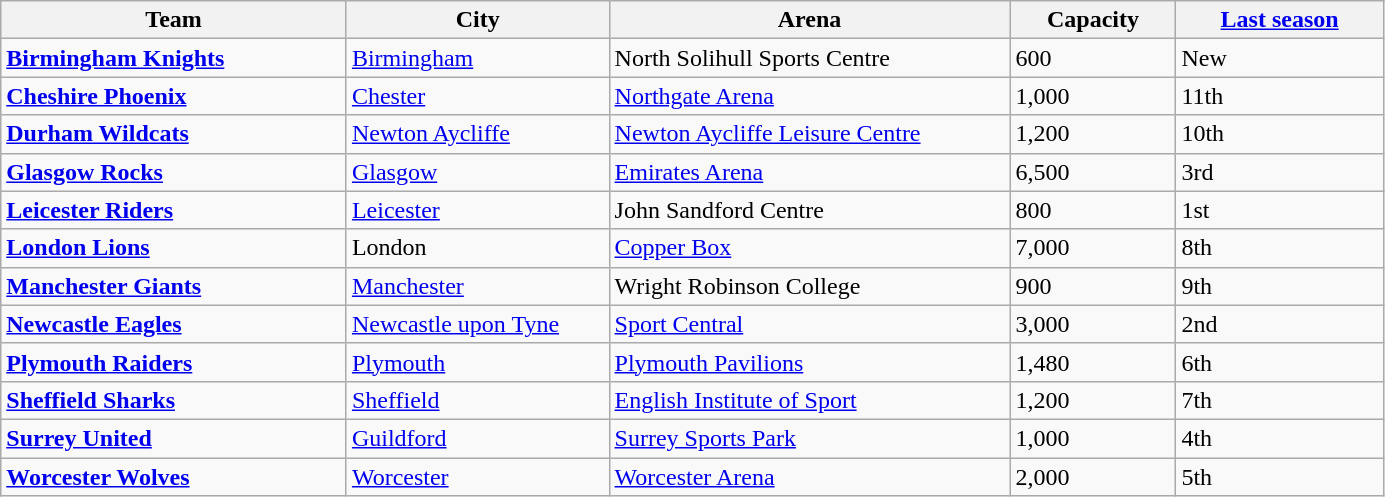<table class="wikitable sortable" style="width: 73%">
<tr>
<th width=25%>Team</th>
<th width=19%>City</th>
<th width=29%>Arena</th>
<th width=12%>Capacity</th>
<th width=15%><a href='#'>Last season</a></th>
</tr>
<tr>
<td><strong><a href='#'>Birmingham Knights</a></strong></td>
<td><a href='#'>Birmingham</a></td>
<td>North Solihull Sports Centre</td>
<td>600</td>
<td>New</td>
</tr>
<tr>
<td><strong><a href='#'>Cheshire Phoenix</a></strong></td>
<td><a href='#'>Chester</a></td>
<td><a href='#'>Northgate Arena</a></td>
<td>1,000</td>
<td>11th</td>
</tr>
<tr>
<td><strong><a href='#'>Durham Wildcats</a></strong></td>
<td><a href='#'>Newton Aycliffe</a></td>
<td><a href='#'>Newton Aycliffe Leisure Centre</a></td>
<td>1,200</td>
<td>10th</td>
</tr>
<tr>
<td><strong><a href='#'>Glasgow Rocks</a></strong></td>
<td><a href='#'>Glasgow</a></td>
<td><a href='#'>Emirates Arena</a></td>
<td>6,500</td>
<td>3rd</td>
</tr>
<tr>
<td><strong><a href='#'>Leicester Riders</a></strong></td>
<td><a href='#'>Leicester</a></td>
<td>John Sandford Centre</td>
<td>800</td>
<td>1st</td>
</tr>
<tr>
<td><strong><a href='#'>London Lions</a></strong></td>
<td>London</td>
<td><a href='#'>Copper Box</a></td>
<td>7,000</td>
<td>8th</td>
</tr>
<tr>
<td><strong><a href='#'>Manchester Giants</a></strong></td>
<td><a href='#'>Manchester</a></td>
<td>Wright Robinson College</td>
<td>900</td>
<td>9th</td>
</tr>
<tr>
<td><strong><a href='#'>Newcastle Eagles</a></strong></td>
<td><a href='#'>Newcastle upon Tyne</a></td>
<td><a href='#'>Sport Central</a></td>
<td>3,000</td>
<td>2nd</td>
</tr>
<tr>
<td><strong><a href='#'>Plymouth Raiders</a></strong></td>
<td><a href='#'>Plymouth</a></td>
<td><a href='#'>Plymouth Pavilions</a></td>
<td>1,480</td>
<td>6th</td>
</tr>
<tr>
<td><strong><a href='#'>Sheffield Sharks</a></strong></td>
<td><a href='#'>Sheffield</a></td>
<td><a href='#'>English Institute of Sport</a></td>
<td>1,200</td>
<td>7th</td>
</tr>
<tr>
<td><strong><a href='#'>Surrey United</a></strong></td>
<td><a href='#'>Guildford</a></td>
<td><a href='#'>Surrey Sports Park</a></td>
<td>1,000</td>
<td>4th</td>
</tr>
<tr>
<td><strong><a href='#'>Worcester Wolves</a></strong></td>
<td><a href='#'>Worcester</a></td>
<td><a href='#'>Worcester Arena</a></td>
<td>2,000</td>
<td>5th</td>
</tr>
</table>
